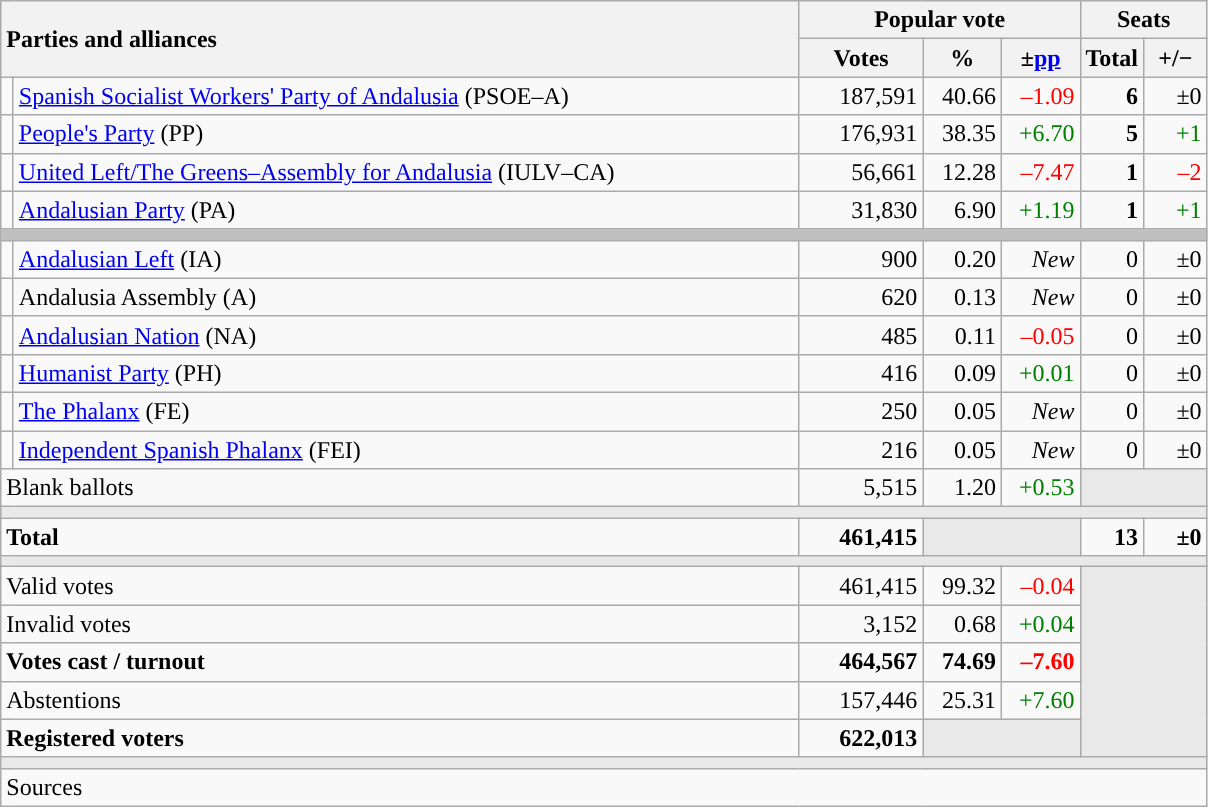<table class="wikitable" style="text-align:right;">
<tr>
<th style="text-align:left;" rowspan="2" colspan="2" width="525">Parties and alliances</th>
<th colspan="3">Popular vote</th>
<th colspan="2">Seats</th>
</tr>
<tr>
<th width="75">Votes</th>
<th width="45">%</th>
<th width="45">±<a href='#'>pp</a></th>
<th width="35">Total</th>
<th width="35">+/−</th>
</tr>
<tr>
<td width="1" style="color:inherit;background:"></td>
<td align="left"><a href='#'>Spanish Socialist Workers' Party of Andalusia</a> (PSOE–A)</td>
<td>187,591</td>
<td>40.66</td>
<td style="color:red;">–1.09</td>
<td><strong>6</strong></td>
<td>±0</td>
</tr>
<tr>
<td style="color:inherit;background:"></td>
<td align="left"><a href='#'>People's Party</a> (PP)</td>
<td>176,931</td>
<td>38.35</td>
<td style="color:green;">+6.70</td>
<td><strong>5</strong></td>
<td style="color:green;">+1</td>
</tr>
<tr>
<td style="color:inherit;background:"></td>
<td align="left"><a href='#'>United Left/The Greens–Assembly for Andalusia</a> (IULV–CA)</td>
<td>56,661</td>
<td>12.28</td>
<td style="color:red;">–7.47</td>
<td><strong>1</strong></td>
<td style="color:red;">–2</td>
</tr>
<tr>
<td style="color:inherit;background:"></td>
<td align="left"><a href='#'>Andalusian Party</a> (PA)</td>
<td>31,830</td>
<td>6.90</td>
<td style="color:green;">+1.19</td>
<td><strong>1</strong></td>
<td style="color:green;">+1</td>
</tr>
<tr>
<td colspan="7" bgcolor="#C0C0C0"></td>
</tr>
<tr>
<td style="color:inherit;background:"></td>
<td align="left"><a href='#'>Andalusian Left</a> (IA)</td>
<td>900</td>
<td>0.20</td>
<td><em>New</em></td>
<td>0</td>
<td>±0</td>
</tr>
<tr>
<td style="color:inherit;background:"></td>
<td align="left">Andalusia Assembly (A)</td>
<td>620</td>
<td>0.13</td>
<td><em>New</em></td>
<td>0</td>
<td>±0</td>
</tr>
<tr>
<td style="color:inherit;background:"></td>
<td align="left"><a href='#'>Andalusian Nation</a> (NA)</td>
<td>485</td>
<td>0.11</td>
<td style="color:red;">–0.05</td>
<td>0</td>
<td>±0</td>
</tr>
<tr>
<td style="color:inherit;background:"></td>
<td align="left"><a href='#'>Humanist Party</a> (PH)</td>
<td>416</td>
<td>0.09</td>
<td style="color:green;">+0.01</td>
<td>0</td>
<td>±0</td>
</tr>
<tr>
<td style="color:inherit;background:"></td>
<td align="left"><a href='#'>The Phalanx</a> (FE)</td>
<td>250</td>
<td>0.05</td>
<td><em>New</em></td>
<td>0</td>
<td>±0</td>
</tr>
<tr>
<td style="color:inherit;background:"></td>
<td align="left"><a href='#'>Independent Spanish Phalanx</a> (FEI)</td>
<td>216</td>
<td>0.05</td>
<td><em>New</em></td>
<td>0</td>
<td>±0</td>
</tr>
<tr>
<td align="left" colspan="2">Blank ballots</td>
<td>5,515</td>
<td>1.20</td>
<td style="color:green;">+0.53</td>
<td bgcolor="#E9E9E9" colspan="2"></td>
</tr>
<tr>
<td colspan="7" bgcolor="#E9E9E9"></td>
</tr>
<tr style="font-weight:bold;">
<td align="left" colspan="2">Total</td>
<td>461,415</td>
<td bgcolor="#E9E9E9" colspan="2"></td>
<td>13</td>
<td>±0</td>
</tr>
<tr>
<td colspan="7" bgcolor="#E9E9E9"></td>
</tr>
<tr>
<td align="left" colspan="2">Valid votes</td>
<td>461,415</td>
<td>99.32</td>
<td style="color:red;">–0.04</td>
<td bgcolor="#E9E9E9" colspan="2" rowspan="5"></td>
</tr>
<tr>
<td align="left" colspan="2">Invalid votes</td>
<td>3,152</td>
<td>0.68</td>
<td style="color:green;">+0.04</td>
</tr>
<tr style="font-weight:bold;">
<td align="left" colspan="2">Votes cast / turnout</td>
<td>464,567</td>
<td>74.69</td>
<td style="color:red;">–7.60</td>
</tr>
<tr>
<td align="left" colspan="2">Abstentions</td>
<td>157,446</td>
<td>25.31</td>
<td style="color:green;">+7.60</td>
</tr>
<tr style="font-weight:bold;">
<td align="left" colspan="2">Registered voters</td>
<td>622,013</td>
<td bgcolor="#E9E9E9" colspan="2"></td>
</tr>
<tr>
<td colspan="7" bgcolor="#E9E9E9"></td>
</tr>
<tr>
<td align="left" colspan="7">Sources</td>
</tr>
</table>
